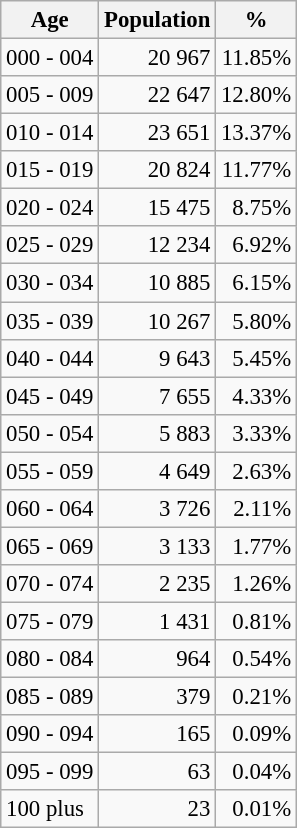<table class="wikitable" style="font-size: 95%; text-align: right">
<tr>
<th>Age</th>
<th>Population</th>
<th>%</th>
</tr>
<tr>
<td align=left>000 - 004</td>
<td>20 967</td>
<td>11.85%</td>
</tr>
<tr>
<td align=left>005 - 009</td>
<td>22 647</td>
<td>12.80%</td>
</tr>
<tr>
<td align=left>010 - 014</td>
<td>23 651</td>
<td>13.37%</td>
</tr>
<tr>
<td align=left>015 - 019</td>
<td>20 824</td>
<td>11.77%</td>
</tr>
<tr>
<td align=left>020 - 024</td>
<td>15 475</td>
<td>8.75%</td>
</tr>
<tr>
<td align=left>025 - 029</td>
<td>12 234</td>
<td>6.92%</td>
</tr>
<tr>
<td align=left>030 - 034</td>
<td>10 885</td>
<td>6.15%</td>
</tr>
<tr>
<td align=left>035 - 039</td>
<td>10 267</td>
<td>5.80%</td>
</tr>
<tr>
<td align=left>040 - 044</td>
<td>9 643</td>
<td>5.45%</td>
</tr>
<tr>
<td align=left>045 - 049</td>
<td>7 655</td>
<td>4.33%</td>
</tr>
<tr>
<td align=left>050 - 054</td>
<td>5 883</td>
<td>3.33%</td>
</tr>
<tr>
<td align=left>055 - 059</td>
<td>4 649</td>
<td>2.63%</td>
</tr>
<tr>
<td align=left>060 - 064</td>
<td>3 726</td>
<td>2.11%</td>
</tr>
<tr>
<td align=left>065 - 069</td>
<td>3 133</td>
<td>1.77%</td>
</tr>
<tr>
<td align=left>070 - 074</td>
<td>2 235</td>
<td>1.26%</td>
</tr>
<tr>
<td align=left>075 - 079</td>
<td>1 431</td>
<td>0.81%</td>
</tr>
<tr>
<td align=left>080 - 084</td>
<td>964</td>
<td>0.54%</td>
</tr>
<tr>
<td align=left>085 - 089</td>
<td>379</td>
<td>0.21%</td>
</tr>
<tr>
<td align=left>090 - 094</td>
<td>165</td>
<td>0.09%</td>
</tr>
<tr>
<td align=left>095 - 099</td>
<td>63</td>
<td>0.04%</td>
</tr>
<tr>
<td align=left>100 plus</td>
<td>23</td>
<td>0.01%</td>
</tr>
</table>
